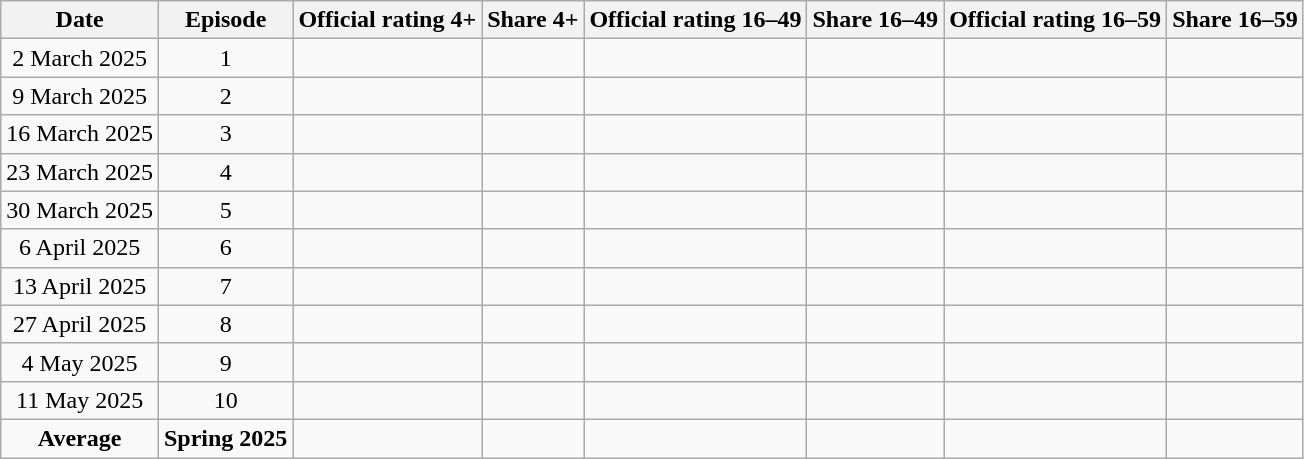<table class="wikitable" style="text-align:center;">
<tr>
<th>Date</th>
<th>Episode</th>
<th>Official rating 4+</th>
<th>Share 4+</th>
<th>Official rating 16–49</th>
<th>Share 16–49</th>
<th>Official rating 16–59</th>
<th>Share 16–59</th>
</tr>
<tr>
<td>2 March 2025</td>
<td>1</td>
<td></td>
<td></td>
<td></td>
<td></td>
<td></td>
<td></td>
</tr>
<tr>
<td>9 March 2025</td>
<td>2</td>
<td></td>
<td></td>
<td></td>
<td></td>
<td></td>
<td></td>
</tr>
<tr>
<td>16 March 2025</td>
<td>3</td>
<td></td>
<td></td>
<td></td>
<td></td>
<td></td>
<td></td>
</tr>
<tr>
<td>23 March 2025</td>
<td>4</td>
<td></td>
<td></td>
<td></td>
<td></td>
<td></td>
<td></td>
</tr>
<tr>
<td>30 March 2025</td>
<td>5</td>
<td></td>
<td></td>
<td></td>
<td></td>
<td></td>
<td></td>
</tr>
<tr>
<td>6 April 2025</td>
<td>6</td>
<td></td>
<td></td>
<td></td>
<td></td>
<td></td>
<td></td>
</tr>
<tr>
<td>13 April 2025</td>
<td>7</td>
<td></td>
<td></td>
<td></td>
<td></td>
<td></td>
<td></td>
</tr>
<tr>
<td>27 April 2025</td>
<td>8</td>
<td></td>
<td></td>
<td></td>
<td></td>
<td></td>
<td></td>
</tr>
<tr>
<td>4 May 2025</td>
<td>9</td>
<td></td>
<td></td>
<td></td>
<td></td>
<td></td>
<td></td>
</tr>
<tr>
<td>11 May 2025</td>
<td>10</td>
<td></td>
<td></td>
<td></td>
<td></td>
<td></td>
<td></td>
</tr>
<tr>
<td><strong>Average</strong></td>
<td><strong>Spring 2025</strong></td>
<td></td>
<td></td>
<td></td>
<td></td>
<td></td>
<td></td>
</tr>
</table>
